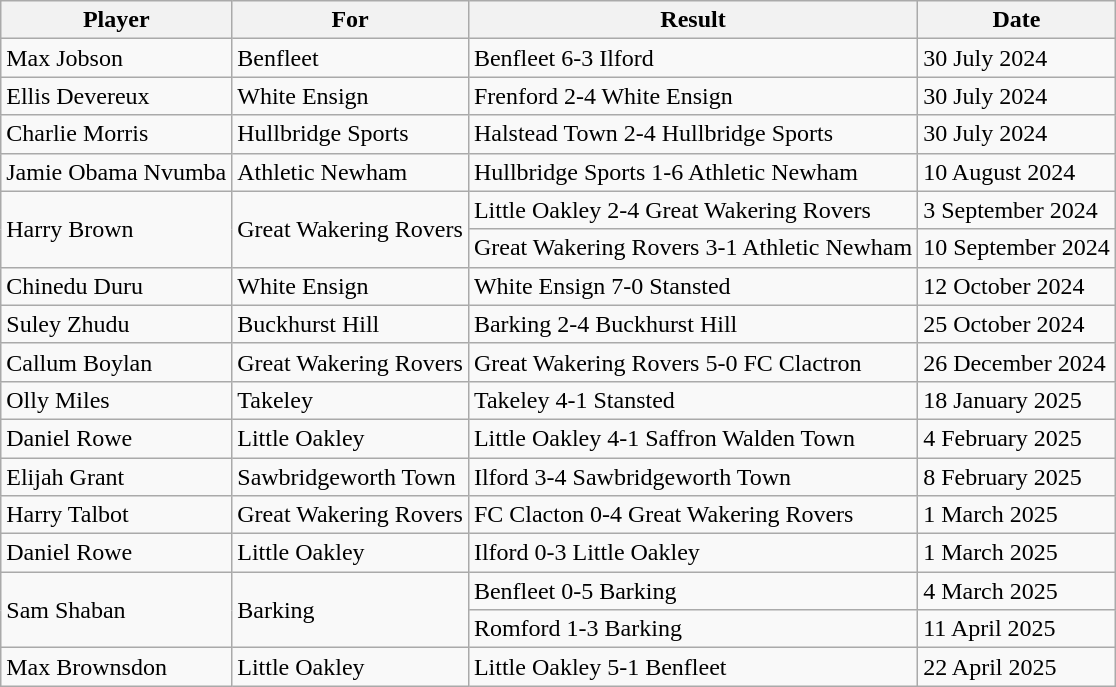<table class="wikitable">
<tr>
<th>Player</th>
<th>For</th>
<th>Result</th>
<th>Date</th>
</tr>
<tr>
<td>Max Jobson</td>
<td>Benfleet</td>
<td>Benfleet 6-3 Ilford</td>
<td>30 July 2024</td>
</tr>
<tr>
<td>Ellis Devereux</td>
<td>White Ensign</td>
<td>Frenford 2-4 White Ensign</td>
<td>30 July 2024</td>
</tr>
<tr>
<td>Charlie Morris</td>
<td>Hullbridge Sports</td>
<td>Halstead Town 2-4 Hullbridge Sports</td>
<td>30 July 2024</td>
</tr>
<tr>
<td>Jamie Obama Nvumba</td>
<td>Athletic Newham</td>
<td>Hullbridge Sports 1-6 Athletic Newham</td>
<td>10 August 2024</td>
</tr>
<tr>
<td rowspan="2">Harry Brown</td>
<td rowspan="2">Great Wakering Rovers</td>
<td>Little Oakley 2-4 Great Wakering Rovers</td>
<td>3 September 2024</td>
</tr>
<tr>
<td>Great Wakering Rovers 3-1 Athletic Newham</td>
<td>10 September 2024</td>
</tr>
<tr>
<td>Chinedu Duru</td>
<td>White Ensign</td>
<td>White Ensign 7-0 Stansted</td>
<td>12 October 2024</td>
</tr>
<tr>
<td>Suley Zhudu</td>
<td>Buckhurst Hill</td>
<td>Barking 2-4 Buckhurst Hill</td>
<td>25 October 2024</td>
</tr>
<tr>
<td>Callum Boylan</td>
<td>Great Wakering Rovers</td>
<td>Great Wakering Rovers 5-0 FC Clactron</td>
<td>26 December 2024</td>
</tr>
<tr>
<td>Olly Miles</td>
<td>Takeley</td>
<td>Takeley 4-1 Stansted</td>
<td>18 January 2025</td>
</tr>
<tr>
<td>Daniel Rowe</td>
<td>Little Oakley</td>
<td>Little Oakley 4-1 Saffron Walden Town</td>
<td>4 February 2025</td>
</tr>
<tr>
<td>Elijah Grant</td>
<td>Sawbridgeworth Town</td>
<td>Ilford 3-4 Sawbridgeworth Town</td>
<td>8 February 2025</td>
</tr>
<tr>
<td>Harry Talbot</td>
<td>Great Wakering Rovers</td>
<td>FC Clacton 0-4 Great Wakering Rovers</td>
<td>1 March 2025</td>
</tr>
<tr>
<td>Daniel Rowe</td>
<td>Little Oakley</td>
<td>Ilford 0-3 Little Oakley</td>
<td>1 March 2025</td>
</tr>
<tr>
<td rowspan="2">Sam Shaban</td>
<td rowspan="2">Barking</td>
<td>Benfleet 0-5 Barking</td>
<td>4 March 2025</td>
</tr>
<tr>
<td>Romford 1-3 Barking</td>
<td>11 April 2025</td>
</tr>
<tr>
<td>Max Brownsdon</td>
<td>Little Oakley</td>
<td>Little Oakley 5-1 Benfleet</td>
<td>22 April 2025</td>
</tr>
</table>
